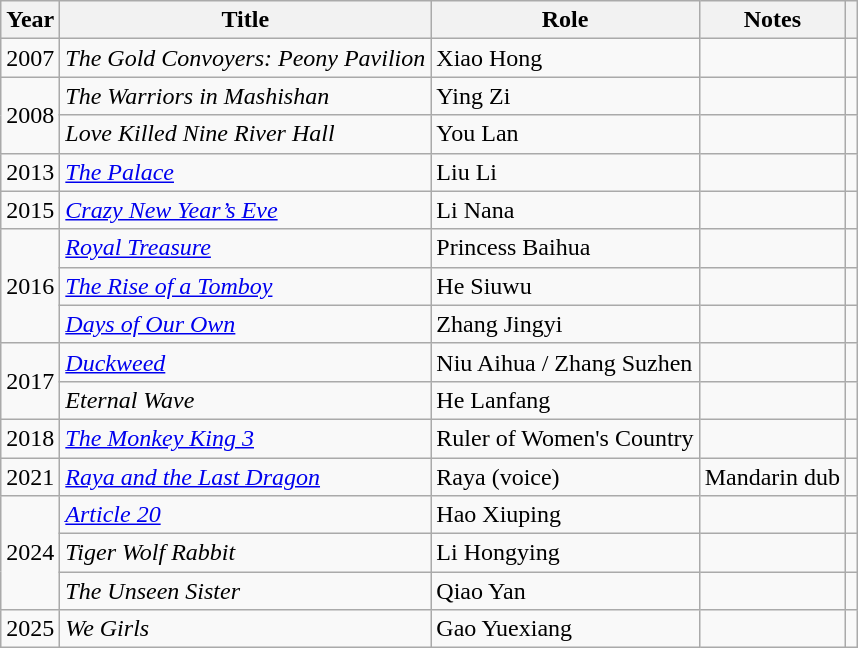<table class="wikitable sortable">
<tr>
<th scope="col">Year</th>
<th scope="col">Title</th>
<th scope="col">Role</th>
<th scope="col" class="unsortable">Notes</th>
<th scope="col" class="unsortable"></th>
</tr>
<tr>
<td>2007</td>
<td><em>The Gold Convoyers: Peony Pavilion</em></td>
<td>Xiao Hong</td>
<td></td>
<td></td>
</tr>
<tr>
<td rowspan="2">2008</td>
<td><em>The Warriors in Mashishan</em></td>
<td>Ying Zi</td>
<td></td>
<td></td>
</tr>
<tr>
<td><em>Love Killed Nine River Hall</em></td>
<td>You Lan</td>
<td></td>
<td></td>
</tr>
<tr>
<td>2013</td>
<td><em><a href='#'>The Palace</a></em></td>
<td>Liu Li</td>
<td></td>
<td style="text-align:center"></td>
</tr>
<tr>
<td>2015</td>
<td><em><a href='#'>Crazy New Year’s Eve</a></em></td>
<td>Li Nana</td>
<td></td>
<td style="text-align:center"></td>
</tr>
<tr>
<td rowspan="3">2016</td>
<td><em><a href='#'>Royal Treasure</a></em></td>
<td>Princess Baihua</td>
<td></td>
<td style="text-align:center"></td>
</tr>
<tr>
<td><em><a href='#'>The Rise of a Tomboy</a></em></td>
<td>He Siuwu</td>
<td></td>
<td style="text-align:center"></td>
</tr>
<tr>
<td><em><a href='#'>Days of Our Own</a></em></td>
<td>Zhang Jingyi</td>
<td></td>
<td style="text-align:center"></td>
</tr>
<tr>
<td rowspan="2">2017</td>
<td><em><a href='#'>Duckweed</a></em></td>
<td>Niu Aihua / Zhang Suzhen</td>
<td></td>
<td style="text-align:center"></td>
</tr>
<tr>
<td><em>Eternal Wave</em></td>
<td>He Lanfang</td>
<td></td>
<td style="text-align:center"></td>
</tr>
<tr>
<td>2018</td>
<td><em><a href='#'>The Monkey King 3</a></em></td>
<td>Ruler of Women's Country</td>
<td></td>
<td style="text-align:center"></td>
</tr>
<tr>
<td>2021</td>
<td><em><a href='#'>Raya and the Last Dragon</a></em></td>
<td>Raya (voice)</td>
<td>Mandarin dub</td>
<td style="text-align:center"></td>
</tr>
<tr>
<td rowspan="3">2024</td>
<td><em><a href='#'>Article 20</a></em></td>
<td>Hao Xiuping</td>
<td></td>
<td style="text-align:center"></td>
</tr>
<tr>
<td><em>Tiger Wolf Rabbit</em></td>
<td>Li Hongying</td>
<td></td>
<td style="text-align:center"></td>
</tr>
<tr>
<td><em>The Unseen Sister</em></td>
<td>Qiao Yan</td>
<td></td>
<td style="text-align:center"></td>
</tr>
<tr>
<td>2025</td>
<td><em>We Girls</em></td>
<td>Gao Yuexiang</td>
<td></td>
<td style="text-align:center"></td>
</tr>
</table>
